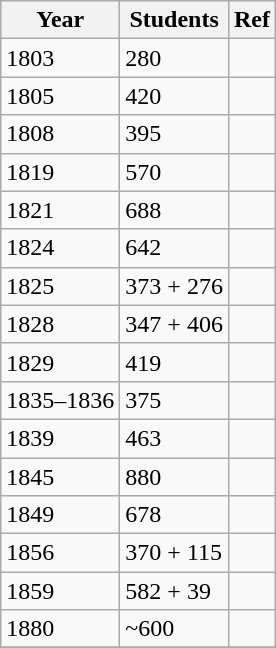<table class="wikitable floatright">
<tr>
<th>Year</th>
<th>Students</th>
<th>Ref</th>
</tr>
<tr>
<td>1803</td>
<td>280</td>
<td></td>
</tr>
<tr>
<td>1805</td>
<td>420</td>
<td></td>
</tr>
<tr>
<td>1808</td>
<td>395</td>
<td></td>
</tr>
<tr>
<td>1819</td>
<td>570</td>
<td></td>
</tr>
<tr>
<td>1821</td>
<td>688</td>
<td></td>
</tr>
<tr>
<td>1824</td>
<td>642</td>
<td></td>
</tr>
<tr>
<td>1825</td>
<td>373 + 276</td>
<td></td>
</tr>
<tr>
<td>1828</td>
<td>347 + 406</td>
<td></td>
</tr>
<tr>
<td>1829</td>
<td>419</td>
<td></td>
</tr>
<tr>
<td>1835–1836</td>
<td>375</td>
<td></td>
</tr>
<tr>
<td>1839</td>
<td>463</td>
<td></td>
</tr>
<tr>
<td>1845</td>
<td>880</td>
<td></td>
</tr>
<tr>
<td>1849</td>
<td>678</td>
<td></td>
</tr>
<tr>
<td>1856</td>
<td>370 + 115</td>
<td></td>
</tr>
<tr>
<td>1859</td>
<td>582 + 39</td>
<td></td>
</tr>
<tr>
<td>1880</td>
<td>~600</td>
<td></td>
</tr>
<tr>
</tr>
</table>
